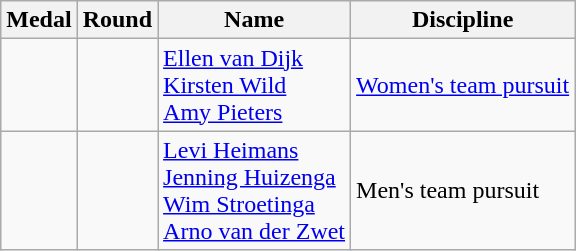<table class="wikitable sortable">
<tr>
<th>Medal</th>
<th>Round</th>
<th>Name</th>
<th>Discipline</th>
</tr>
<tr>
<td></td>
<td></td>
<td><a href='#'>Ellen van Dijk</a><br><a href='#'>Kirsten Wild</a><br><a href='#'>Amy Pieters</a></td>
<td><a href='#'>Women's team pursuit</a></td>
</tr>
<tr>
<td></td>
<td></td>
<td><a href='#'>Levi Heimans</a><br><a href='#'>Jenning Huizenga</a><br><a href='#'>Wim Stroetinga</a><br><a href='#'>Arno van der Zwet</a></td>
<td>Men's team pursuit</td>
</tr>
</table>
